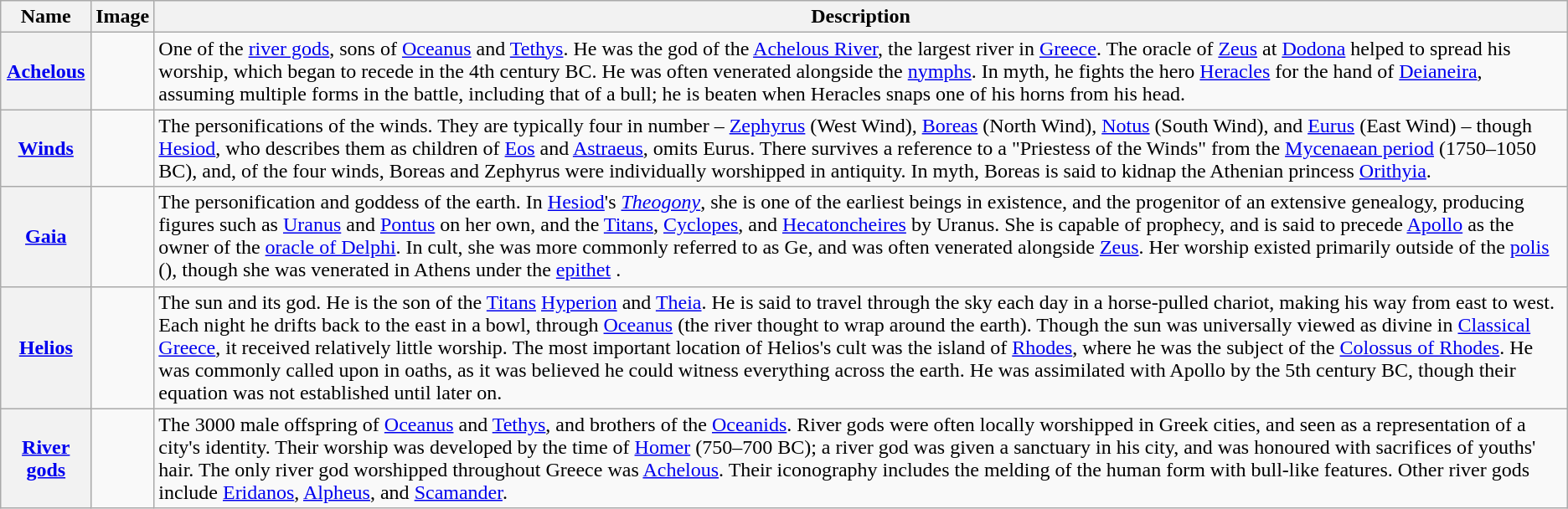<table class="wikitable">
<tr>
<th scope="col">Name</th>
<th scope="col">Image</th>
<th scope="col">Description</th>
</tr>
<tr>
<th scope="row"><a href='#'>Achelous</a><br><small></small></th>
<td></td>
<td>One of the <a href='#'>river gods</a>, sons of <a href='#'>Oceanus</a> and <a href='#'>Tethys</a>. He was the god of the <a href='#'>Achelous River</a>, the largest river in <a href='#'>Greece</a>. The oracle of <a href='#'>Zeus</a> at <a href='#'>Dodona</a> helped to spread his worship, which began to recede in the 4th century BC. He was often venerated alongside the <a href='#'>nymphs</a>. In myth, he fights the hero <a href='#'>Heracles</a> for the hand of <a href='#'>Deianeira</a>, assuming multiple forms in the battle, including that of a bull; he is beaten when Heracles snaps one of his horns from his head.</td>
</tr>
<tr>
<th scope="row"><a href='#'>Winds</a><br><small></small></th>
<td></td>
<td>The personifications of the winds. They are typically four in number – <a href='#'>Zephyrus</a> (West Wind), <a href='#'>Boreas</a> (North Wind), <a href='#'>Notus</a> (South Wind), and <a href='#'>Eurus</a> (East Wind) – though <a href='#'>Hesiod</a>, who describes them as children of <a href='#'>Eos</a> and <a href='#'>Astraeus</a>, omits Eurus. There survives a reference to a "Priestess of the Winds" from the <a href='#'>Mycenaean period</a> (1750–1050 BC), and, of the four winds, Boreas and Zephyrus were individually worshipped in antiquity. In myth, Boreas is said to kidnap the Athenian princess <a href='#'>Orithyia</a>.</td>
</tr>
<tr>
<th scope="row"><a href='#'>Gaia</a><br><small></small></th>
<td></td>
<td>The personification and goddess of the earth. In <a href='#'>Hesiod</a>'s <em><a href='#'>Theogony</a></em>, she is one of the earliest beings in existence, and the progenitor of an extensive genealogy, producing figures such as <a href='#'>Uranus</a> and <a href='#'>Pontus</a> on her own, and the <a href='#'>Titans</a>, <a href='#'>Cyclopes</a>, and <a href='#'>Hecatoncheires</a> by Uranus. She is capable of prophecy, and is said to precede <a href='#'>Apollo</a> as the owner of the <a href='#'>oracle of Delphi</a>. In cult, she was more commonly referred to as Ge, and was often venerated alongside <a href='#'>Zeus</a>. Her worship existed primarily outside of the <a href='#'>polis</a> (), though she was venerated in Athens under the <a href='#'>epithet</a> .</td>
</tr>
<tr>
<th scope="row"><a href='#'>Helios</a><br><small></small></th>
<td></td>
<td>The sun and its god. He is the son of the <a href='#'>Titans</a> <a href='#'>Hyperion</a> and <a href='#'>Theia</a>. He is said to travel through the sky each day in a horse-pulled chariot, making his way from east to west. Each night he drifts back to the east in a bowl, through <a href='#'>Oceanus</a> (the river thought to wrap around the earth). Though the sun was universally viewed as divine in <a href='#'>Classical Greece</a>, it received relatively little worship. The most important location of Helios's cult was the island of <a href='#'>Rhodes</a>, where he was the subject of the <a href='#'>Colossus of Rhodes</a>. He was commonly called upon in oaths, as it was believed he could witness everything across the earth. He was assimilated with Apollo by the 5th century BC, though their equation was not established until later on.</td>
</tr>
<tr>
<th scope="row"><a href='#'>River gods</a><br><small></small></th>
<td></td>
<td>The 3000 male offspring of <a href='#'>Oceanus</a> and <a href='#'>Tethys</a>, and brothers of the <a href='#'>Oceanids</a>. River gods were often locally worshipped in Greek cities, and seen as a representation of a city's identity. Their worship was developed by the time of <a href='#'>Homer</a> (750–700 BC); a river god was given a sanctuary in his city, and was honoured with sacrifices of youths' hair. The only river god worshipped throughout Greece was <a href='#'>Achelous</a>. Their iconography includes the melding of the human form with bull-like features. Other river gods include <a href='#'>Eridanos</a>, <a href='#'>Alpheus</a>, and <a href='#'>Scamander</a>.</td>
</tr>
</table>
